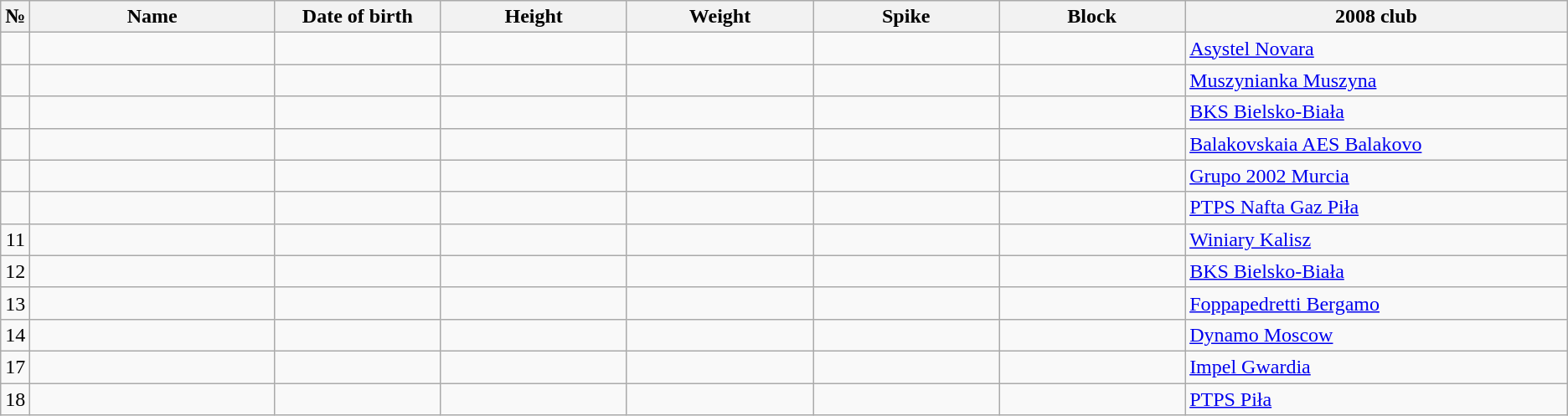<table class="wikitable sortable" style="font-size:100%; text-align:center;">
<tr>
<th>№</th>
<th style="width:12em">Name</th>
<th style="width:8em">Date of birth</th>
<th style="width:9em">Height</th>
<th style="width:9em">Weight</th>
<th style="width:9em">Spike</th>
<th style="width:9em">Block</th>
<th style="width:19em">2008 club</th>
</tr>
<tr>
<td></td>
<td style="text-align:left;"></td>
<td style="text-align:right;"></td>
<td></td>
<td></td>
<td></td>
<td></td>
<td style="text-align:left;"> <a href='#'>Asystel Novara</a></td>
</tr>
<tr>
<td></td>
<td style="text-align:left;"></td>
<td style="text-align:right;"></td>
<td></td>
<td></td>
<td></td>
<td></td>
<td style="text-align:left;"> <a href='#'>Muszynianka Muszyna</a></td>
</tr>
<tr>
<td></td>
<td style="text-align:left;"></td>
<td style="text-align:right;"></td>
<td></td>
<td></td>
<td></td>
<td></td>
<td style="text-align:left;"> <a href='#'>BKS Bielsko-Biała</a></td>
</tr>
<tr>
<td></td>
<td style="text-align:left;"></td>
<td style="text-align:right;"></td>
<td></td>
<td></td>
<td></td>
<td></td>
<td style="text-align:left;"> <a href='#'>Balakovskaia AES Balakovo</a></td>
</tr>
<tr>
<td></td>
<td style="text-align:left;"></td>
<td style="text-align:right;"></td>
<td></td>
<td></td>
<td></td>
<td></td>
<td style="text-align:left;"> <a href='#'>Grupo 2002 Murcia</a></td>
</tr>
<tr>
<td></td>
<td style="text-align:left;"></td>
<td style="text-align:right;"></td>
<td></td>
<td></td>
<td></td>
<td></td>
<td style="text-align:left;"> <a href='#'>PTPS Nafta Gaz Piła</a></td>
</tr>
<tr>
<td>11</td>
<td style="text-align:left;"></td>
<td style="text-align:right;"></td>
<td></td>
<td></td>
<td></td>
<td></td>
<td style="text-align:left;"> <a href='#'>Winiary Kalisz</a></td>
</tr>
<tr>
<td>12</td>
<td style="text-align:left;"></td>
<td style="text-align:right;"></td>
<td></td>
<td></td>
<td></td>
<td></td>
<td style="text-align:left;"> <a href='#'>BKS Bielsko-Biała</a></td>
</tr>
<tr>
<td>13</td>
<td style="text-align:left;"></td>
<td style="text-align:right;"></td>
<td></td>
<td></td>
<td></td>
<td></td>
<td style="text-align:left;"> <a href='#'>Foppapedretti Bergamo</a></td>
</tr>
<tr>
<td>14</td>
<td style="text-align:left;"></td>
<td style="text-align:right;"></td>
<td></td>
<td></td>
<td></td>
<td></td>
<td style="text-align:left;"> <a href='#'>Dynamo Moscow</a></td>
</tr>
<tr>
<td>17</td>
<td style="text-align:left;"></td>
<td style="text-align:right;"></td>
<td></td>
<td></td>
<td></td>
<td></td>
<td style="text-align:left;"> <a href='#'>Impel Gwardia</a></td>
</tr>
<tr>
<td>18</td>
<td style="text-align:left;"></td>
<td style="text-align:right;"></td>
<td></td>
<td></td>
<td></td>
<td></td>
<td style="text-align:left;"> <a href='#'>PTPS Piła</a></td>
</tr>
</table>
